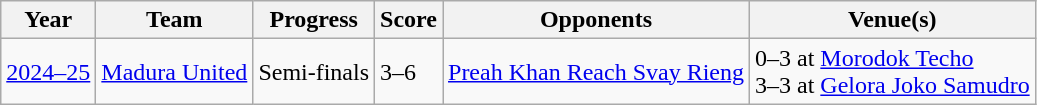<table class="wikitable">
<tr>
<th>Year</th>
<th>Team</th>
<th>Progress</th>
<th>Score</th>
<th>Opponents</th>
<th>Venue(s)</th>
</tr>
<tr>
<td><a href='#'>2024–25</a></td>
<td><a href='#'>Madura United</a></td>
<td>Semi-finals</td>
<td>3–6</td>
<td> <a href='#'>Preah Khan Reach Svay Rieng</a></td>
<td>0–3 at <a href='#'>Morodok Techo</a><br>3–3 at <a href='#'>Gelora Joko Samudro</a></td>
</tr>
</table>
